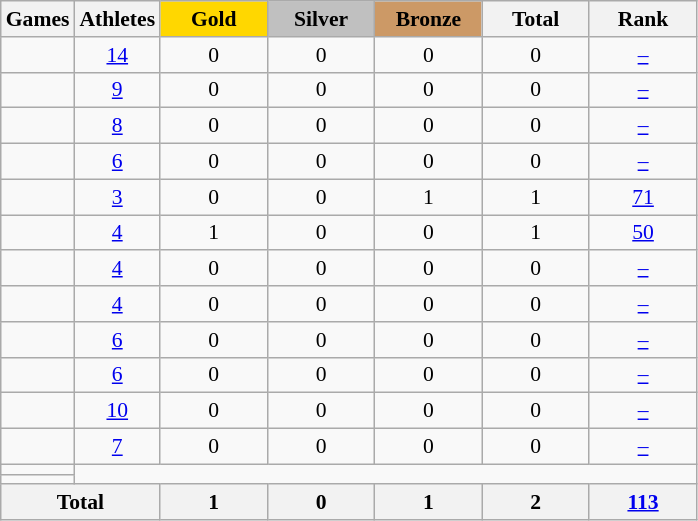<table class="wikitable" style="text-align:center; font-size:90%;">
<tr>
<th>Games</th>
<th>Athletes</th>
<td style="background:gold; width:4.5em; font-weight:bold;">Gold</td>
<td style="background:silver; width:4.5em; font-weight:bold;">Silver</td>
<td style="background:#cc9966; width:4.5em; font-weight:bold;">Bronze</td>
<th style="width:4.5em; font-weight:bold;">Total</th>
<th style="width:4.5em; font-weight:bold;">Rank</th>
</tr>
<tr>
<td align=left></td>
<td><a href='#'>14</a></td>
<td>0</td>
<td>0</td>
<td>0</td>
<td>0</td>
<td><a href='#'>–</a></td>
</tr>
<tr>
<td align=left></td>
<td><a href='#'>9</a></td>
<td>0</td>
<td>0</td>
<td>0</td>
<td>0</td>
<td><a href='#'>–</a></td>
</tr>
<tr>
<td align=left></td>
<td><a href='#'>8</a></td>
<td>0</td>
<td>0</td>
<td>0</td>
<td>0</td>
<td><a href='#'>–</a></td>
</tr>
<tr>
<td align=left></td>
<td><a href='#'>6</a></td>
<td>0</td>
<td>0</td>
<td>0</td>
<td>0</td>
<td><a href='#'>–</a></td>
</tr>
<tr>
<td align=left></td>
<td><a href='#'>3</a></td>
<td>0</td>
<td>0</td>
<td>1</td>
<td>1</td>
<td><a href='#'>71</a></td>
</tr>
<tr>
<td align=left></td>
<td><a href='#'>4</a></td>
<td>1</td>
<td>0</td>
<td>0</td>
<td>1</td>
<td><a href='#'>50</a></td>
</tr>
<tr>
<td align=left></td>
<td><a href='#'>4</a></td>
<td>0</td>
<td>0</td>
<td>0</td>
<td>0</td>
<td><a href='#'>–</a></td>
</tr>
<tr>
<td align=left></td>
<td><a href='#'>4</a></td>
<td>0</td>
<td>0</td>
<td>0</td>
<td>0</td>
<td><a href='#'>–</a></td>
</tr>
<tr>
<td align=left></td>
<td><a href='#'>6</a></td>
<td>0</td>
<td>0</td>
<td>0</td>
<td>0</td>
<td><a href='#'>–</a></td>
</tr>
<tr>
<td align=left></td>
<td><a href='#'>6</a></td>
<td>0</td>
<td>0</td>
<td>0</td>
<td>0</td>
<td><a href='#'>–</a></td>
</tr>
<tr>
<td align=left></td>
<td><a href='#'>10</a></td>
<td>0</td>
<td>0</td>
<td>0</td>
<td>0</td>
<td><a href='#'>–</a></td>
</tr>
<tr>
<td align=left></td>
<td><a href='#'>7</a></td>
<td>0</td>
<td>0</td>
<td>0</td>
<td>0</td>
<td><a href='#'>–</a></td>
</tr>
<tr>
<td align=left></td>
</tr>
<tr>
<td align=left></td>
</tr>
<tr>
<th colspan=2>Total</th>
<th>1</th>
<th>0</th>
<th>1</th>
<th>2</th>
<th><a href='#'>113</a></th>
</tr>
</table>
